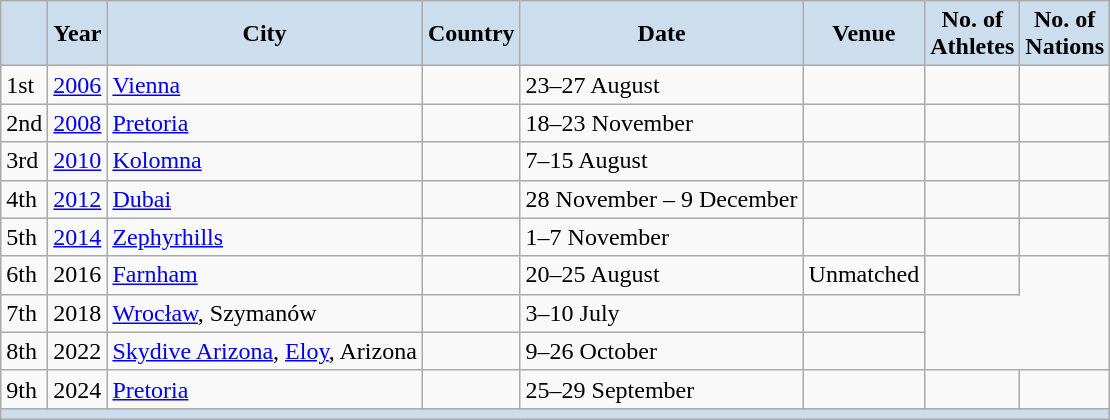<table class="wikitable" align="center">
<tr>
<th style="background-color: #CCDDEE;"></th>
<th style="background-color: #CCDDEE;">Year</th>
<th style="background-color: #CCDDEE;">City</th>
<th style="background-color: #CCDDEE;">Country</th>
<th style="background-color: #CCDDEE;">Date</th>
<th style="background-color: #CCDDEE;">Venue</th>
<th style="background-color: #CCDDEE;">No. of<br>Athletes</th>
<th style="background-color: #CCDDEE;">No. of<br>Nations</th>
</tr>
<tr>
<td>1st</td>
<td><a href='#'>2006</a></td>
<td><a href='#'>Vienna</a></td>
<td></td>
<td>23–27 August</td>
<td></td>
<td></td>
<td></td>
</tr>
<tr>
<td>2nd</td>
<td><a href='#'>2008</a></td>
<td><a href='#'>Pretoria</a></td>
<td></td>
<td>18–23 November</td>
<td></td>
<td></td>
<td></td>
</tr>
<tr>
<td>3rd</td>
<td><a href='#'>2010</a></td>
<td><a href='#'>Kolomna</a></td>
<td></td>
<td>7–15 August</td>
<td></td>
<td></td>
<td></td>
</tr>
<tr>
<td>4th</td>
<td><a href='#'>2012</a></td>
<td><a href='#'>Dubai</a></td>
<td></td>
<td>28 November – 9 December</td>
<td></td>
<td></td>
<td></td>
</tr>
<tr>
<td>5th</td>
<td><a href='#'>2014</a></td>
<td><a href='#'>Zephyrhills</a></td>
<td></td>
<td>1–7 November</td>
<td></td>
<td></td>
<td></td>
</tr>
<tr>
<td>6th</td>
<td>2016</td>
<td><a href='#'>Farnham</a></td>
<td></td>
<td>20–25 August</td>
<td>Unmatched</td>
<td></td>
</tr>
<tr>
<td>7th</td>
<td>2018</td>
<td><a href='#'>Wrocław</a>, Szymanów</td>
<td></td>
<td>3–10 July</td>
<td></td>
</tr>
<tr>
<td>8th</td>
<td>2022</td>
<td><a href='#'>Skydive Arizona</a>, <a href='#'>Eloy</a>, Arizona</td>
<td></td>
<td>9–26 October</td>
<td></td>
</tr>
<tr>
<td>9th</td>
<td>2024</td>
<td><a href='#'>Pretoria</a></td>
<td></td>
<td>25–29 September</td>
<td></td>
<td></td>
<td></td>
</tr>
<tr bgcolor=CCDDEE>
<td colspan=8></td>
</tr>
</table>
